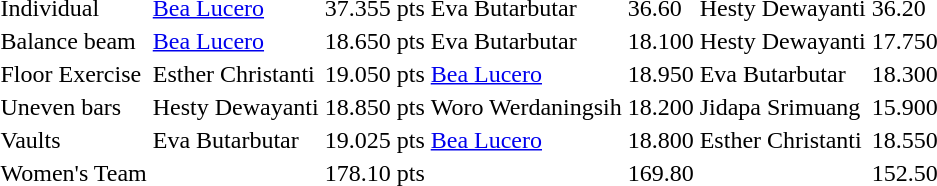<table>
<tr>
<td>Individual</td>
<td> <a href='#'>Bea Lucero</a></td>
<td>37.355 pts</td>
<td> Eva Butarbutar</td>
<td>36.60</td>
<td> Hesty Dewayanti</td>
<td>36.20</td>
</tr>
<tr>
<td>Balance beam</td>
<td> <a href='#'>Bea Lucero</a></td>
<td>18.650 pts</td>
<td> Eva Butarbutar</td>
<td>18.100</td>
<td> Hesty Dewayanti</td>
<td>17.750</td>
</tr>
<tr>
<td>Floor Exercise</td>
<td> Esther Christanti</td>
<td>19.050 pts</td>
<td> <a href='#'>Bea Lucero</a></td>
<td>18.950</td>
<td> Eva Butarbutar</td>
<td>18.300</td>
</tr>
<tr>
<td>Uneven bars</td>
<td> Hesty Dewayanti</td>
<td>18.850 pts</td>
<td> Woro Werdaningsih</td>
<td>18.200</td>
<td> Jidapa Srimuang</td>
<td>15.900</td>
</tr>
<tr>
<td>Vaults</td>
<td> Eva Butarbutar</td>
<td>19.025 pts</td>
<td> <a href='#'>Bea Lucero</a></td>
<td>18.800</td>
<td> Esther Christanti</td>
<td>18.550</td>
</tr>
<tr>
<td>Women's Team</td>
<td></td>
<td>178.10 pts</td>
<td></td>
<td>169.80</td>
<td></td>
<td>152.50</td>
</tr>
</table>
